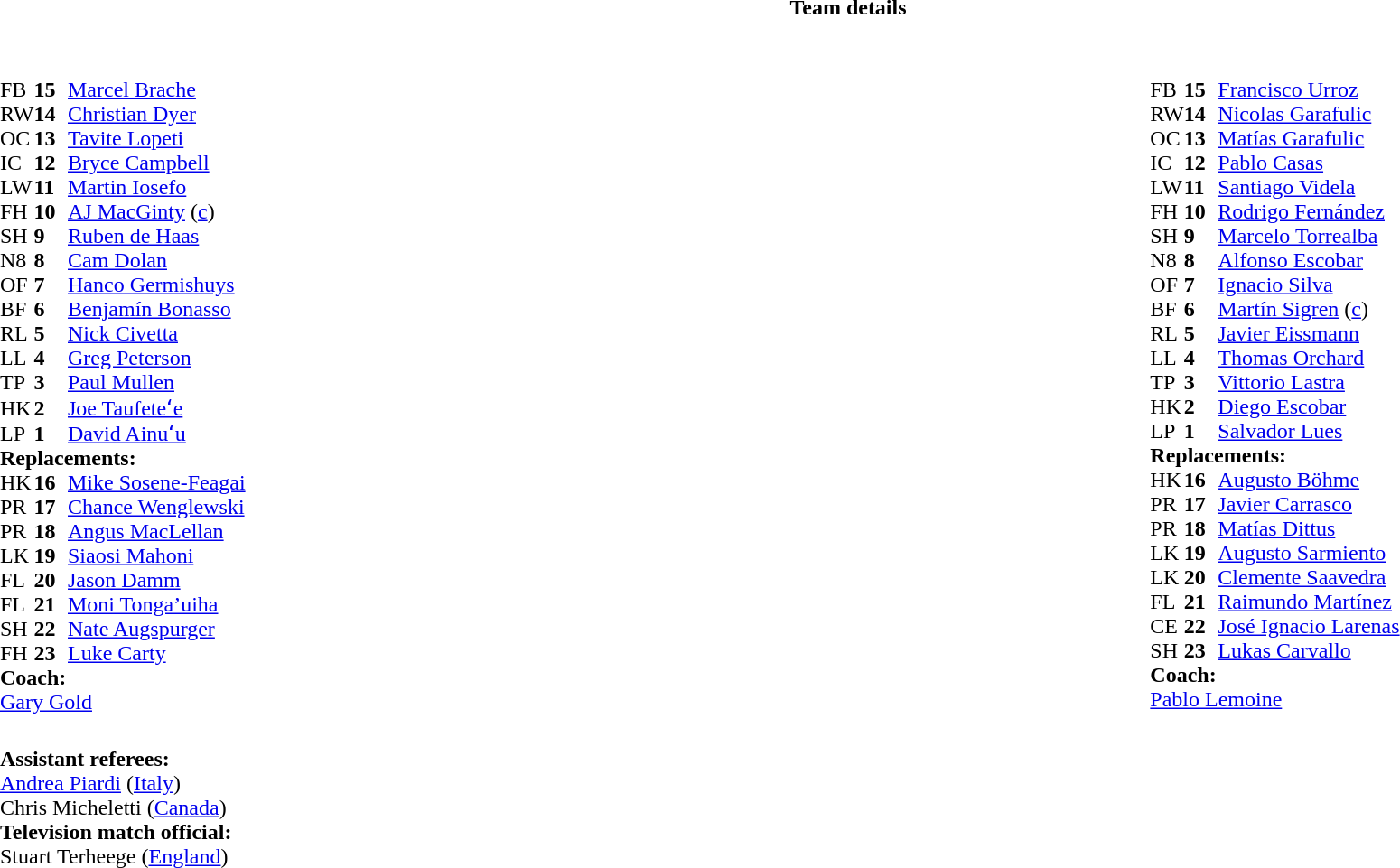<table border="0" style="width:100%;" class="collapsible collapsed">
<tr>
<th>Team details</th>
</tr>
<tr>
<td><br><table style="width:100%">
<tr>
<td style="vertical-align:top;width:50%"><br><table cellspacing="0" cellpadding="0">
<tr>
<th width="25"></th>
<th width="25"></th>
</tr>
<tr>
<td>FB</td>
<td><strong>15</strong></td>
<td><a href='#'>Marcel Brache</a></td>
</tr>
<tr>
<td>RW</td>
<td><strong>14</strong></td>
<td><a href='#'>Christian Dyer</a></td>
</tr>
<tr>
<td>OC</td>
<td><strong>13</strong></td>
<td><a href='#'>Tavite Lopeti</a></td>
</tr>
<tr>
<td>IC</td>
<td><strong>12</strong></td>
<td><a href='#'>Bryce Campbell</a></td>
</tr>
<tr>
<td>LW</td>
<td><strong>11</strong></td>
<td><a href='#'>Martin Iosefo</a></td>
</tr>
<tr>
<td>FH</td>
<td><strong>10</strong></td>
<td><a href='#'>AJ MacGinty</a> (<a href='#'>c</a>)</td>
</tr>
<tr>
<td>SH</td>
<td><strong>9</strong></td>
<td><a href='#'>Ruben de Haas</a></td>
<td></td>
<td></td>
</tr>
<tr>
<td>N8</td>
<td><strong>8</strong></td>
<td><a href='#'>Cam Dolan</a></td>
</tr>
<tr>
<td>OF</td>
<td><strong>7</strong></td>
<td><a href='#'>Hanco Germishuys</a></td>
</tr>
<tr>
<td>BF</td>
<td><strong>6</strong></td>
<td><a href='#'>Benjamín Bonasso</a></td>
</tr>
<tr>
<td>RL</td>
<td><strong>5</strong></td>
<td><a href='#'>Nick Civetta</a></td>
<td></td>
<td></td>
</tr>
<tr>
<td>LL</td>
<td><strong>4</strong></td>
<td><a href='#'>Greg Peterson</a></td>
<td></td>
<td></td>
</tr>
<tr>
<td>TP</td>
<td><strong>3</strong></td>
<td><a href='#'>Paul Mullen</a></td>
<td></td>
<td></td>
</tr>
<tr>
<td>HK</td>
<td><strong>2</strong></td>
<td><a href='#'>Joe Taufeteʻe</a></td>
<td></td>
<td></td>
</tr>
<tr>
<td>LP</td>
<td><strong>1</strong></td>
<td><a href='#'>David Ainuʻu</a></td>
<td></td>
<td></td>
</tr>
<tr>
<td colspan=3><strong>Replacements:</strong></td>
</tr>
<tr>
<td>HK</td>
<td><strong>16</strong></td>
<td><a href='#'>Mike Sosene-Feagai</a></td>
<td></td>
<td></td>
</tr>
<tr>
<td>PR</td>
<td><strong>17</strong></td>
<td><a href='#'>Chance Wenglewski</a></td>
<td></td>
<td></td>
</tr>
<tr>
<td>PR</td>
<td><strong>18</strong></td>
<td><a href='#'>Angus MacLellan</a></td>
<td></td>
<td></td>
</tr>
<tr>
<td>LK</td>
<td><strong>19</strong></td>
<td><a href='#'>Siaosi Mahoni</a></td>
<td></td>
<td></td>
</tr>
<tr>
<td>FL</td>
<td><strong>20</strong></td>
<td><a href='#'>Jason Damm</a></td>
<td></td>
<td></td>
</tr>
<tr>
<td>FL</td>
<td><strong>21</strong></td>
<td><a href='#'>Moni Tonga’uiha</a></td>
</tr>
<tr>
<td>SH</td>
<td><strong>22</strong></td>
<td><a href='#'>Nate Augspurger</a></td>
<td></td>
<td></td>
</tr>
<tr>
<td>FH</td>
<td><strong>23</strong></td>
<td><a href='#'>Luke Carty</a></td>
</tr>
<tr>
<td colspan=3><strong>Coach:</strong></td>
</tr>
<tr>
<td colspan="4"> <a href='#'>Gary Gold</a></td>
</tr>
</table>
</td>
<td valign=top></td>
<td style="vertical-align:top;width:50%"><br><table cellspacing="0" cellpadding="0" style="margin:auto">
<tr>
<th width="25"></th>
<th width="25"></th>
</tr>
<tr>
<td>FB</td>
<td><strong>15</strong></td>
<td><a href='#'>Francisco Urroz</a></td>
</tr>
<tr>
<td>RW</td>
<td><strong>14</strong></td>
<td><a href='#'>Nicolas Garafulic</a></td>
</tr>
<tr>
<td>OC</td>
<td><strong>13</strong></td>
<td><a href='#'>Matías Garafulic</a></td>
</tr>
<tr>
<td>IC</td>
<td><strong>12</strong></td>
<td><a href='#'>Pablo Casas</a></td>
</tr>
<tr>
<td>LW</td>
<td><strong>11</strong></td>
<td><a href='#'>Santiago Videla</a></td>
</tr>
<tr>
<td>FH</td>
<td><strong>10</strong></td>
<td><a href='#'>Rodrigo Fernández</a></td>
</tr>
<tr>
<td>SH</td>
<td><strong>9</strong></td>
<td><a href='#'>Marcelo Torrealba</a></td>
<td></td>
<td></td>
</tr>
<tr>
<td>N8</td>
<td><strong>8</strong></td>
<td><a href='#'>Alfonso Escobar</a></td>
</tr>
<tr>
<td>OF</td>
<td><strong>7</strong></td>
<td><a href='#'>Ignacio Silva</a></td>
<td></td>
<td></td>
</tr>
<tr>
<td>BF</td>
<td><strong>6</strong></td>
<td><a href='#'>Martín Sigren</a> (<a href='#'>c</a>)</td>
</tr>
<tr>
<td>RL</td>
<td><strong>5</strong></td>
<td><a href='#'>Javier Eissmann</a></td>
<td></td>
<td></td>
</tr>
<tr>
<td>LL</td>
<td><strong>4</strong></td>
<td><a href='#'>Thomas Orchard</a></td>
<td></td>
<td></td>
</tr>
<tr>
<td>TP</td>
<td><strong>3</strong></td>
<td><a href='#'>Vittorio Lastra</a></td>
<td></td>
<td></td>
</tr>
<tr>
<td>HK</td>
<td><strong>2</strong></td>
<td><a href='#'>Diego Escobar</a></td>
<td></td>
<td></td>
</tr>
<tr>
<td>LP</td>
<td><strong>1</strong></td>
<td><a href='#'>Salvador Lues</a></td>
<td></td>
<td></td>
</tr>
<tr>
<td colspan=3><strong>Replacements:</strong></td>
</tr>
<tr>
<td>HK</td>
<td><strong>16</strong></td>
<td><a href='#'>Augusto Böhme</a></td>
<td></td>
<td></td>
</tr>
<tr>
<td>PR</td>
<td><strong>17</strong></td>
<td><a href='#'>Javier Carrasco</a></td>
<td></td>
<td></td>
</tr>
<tr>
<td>PR</td>
<td><strong>18</strong></td>
<td><a href='#'>Matías Dittus</a></td>
<td></td>
<td></td>
</tr>
<tr>
<td>LK</td>
<td><strong>19</strong></td>
<td><a href='#'>Augusto Sarmiento</a></td>
<td></td>
<td></td>
</tr>
<tr>
<td>LK</td>
<td><strong>20</strong></td>
<td><a href='#'>Clemente Saavedra</a></td>
<td></td>
<td></td>
</tr>
<tr>
<td>FL</td>
<td><strong>21</strong></td>
<td><a href='#'>Raimundo Martínez</a></td>
<td></td>
<td></td>
</tr>
<tr>
<td>CE</td>
<td><strong>22</strong></td>
<td><a href='#'>José Ignacio Larenas</a></td>
</tr>
<tr>
<td>SH</td>
<td><strong>23</strong></td>
<td><a href='#'>Lukas Carvallo</a></td>
<td></td>
<td></td>
</tr>
<tr>
<td colspan=3><strong>Coach:</strong></td>
</tr>
<tr>
<td colspan="4"> <a href='#'>Pablo Lemoine</a></td>
</tr>
</table>
</td>
</tr>
</table>
<table style="width:100%">
<tr>
<td><br><strong>Assistant referees:</strong>
<br><a href='#'>Andrea Piardi</a> (<a href='#'>Italy</a>)
<br>Chris Micheletti (<a href='#'>Canada</a>)
<br><strong>Television match official:</strong>
<br>Stuart Terheege (<a href='#'>England</a>)</td>
</tr>
</table>
</td>
</tr>
</table>
